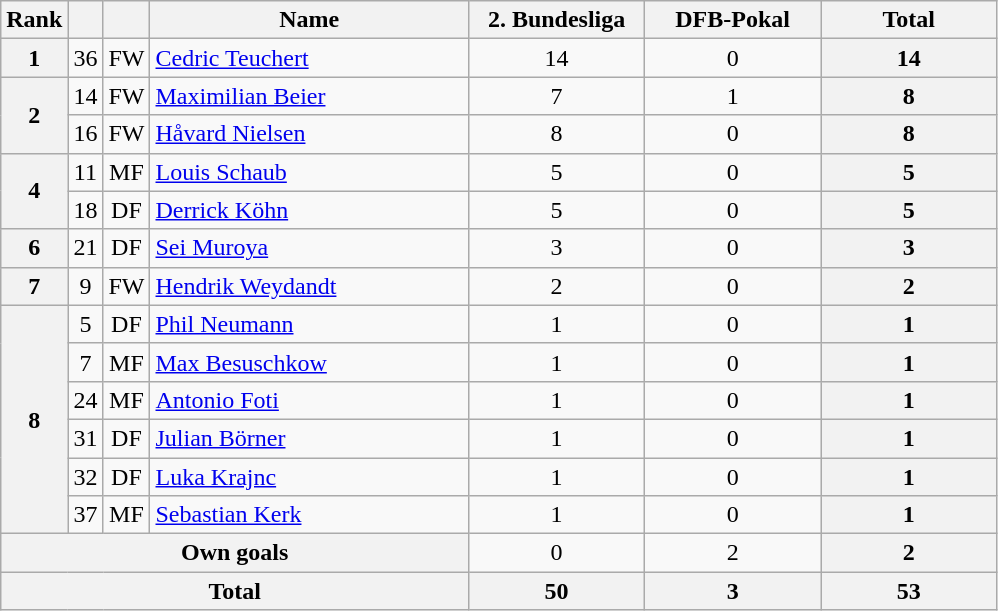<table class="wikitable" style="text-align:center;">
<tr>
<th>Rank</th>
<th width=15></th>
<th width=15></th>
<th width=205>Name</th>
<th width=110>2. Bundesliga</th>
<th width=110>DFB-Pokal</th>
<th width=110>Total</th>
</tr>
<tr>
<th>1</th>
<td>36</td>
<td>FW</td>
<td align="left"> <a href='#'>Cedric Teuchert</a></td>
<td>14</td>
<td>0</td>
<th>14</th>
</tr>
<tr>
<th rowspan=2>2</th>
<td>14</td>
<td>FW</td>
<td align="left"> <a href='#'>Maximilian Beier</a></td>
<td>7</td>
<td>1</td>
<th>8</th>
</tr>
<tr>
<td>16</td>
<td>FW</td>
<td align="left"> <a href='#'>Håvard Nielsen</a></td>
<td>8</td>
<td>0</td>
<th>8</th>
</tr>
<tr>
<th rowspan=2>4</th>
<td>11</td>
<td>MF</td>
<td align="left"> <a href='#'>Louis Schaub</a></td>
<td>5</td>
<td>0</td>
<th>5</th>
</tr>
<tr>
<td>18</td>
<td>DF</td>
<td align="left"> <a href='#'>Derrick Köhn</a></td>
<td>5</td>
<td>0</td>
<th>5</th>
</tr>
<tr>
<th>6</th>
<td>21</td>
<td>DF</td>
<td align="left"> <a href='#'>Sei Muroya</a></td>
<td>3</td>
<td>0</td>
<th>3</th>
</tr>
<tr>
<th>7</th>
<td>9</td>
<td>FW</td>
<td align="left"> <a href='#'>Hendrik Weydandt</a></td>
<td>2</td>
<td>0</td>
<th>2</th>
</tr>
<tr>
<th rowspan=6>8</th>
<td>5</td>
<td>DF</td>
<td align="left"> <a href='#'>Phil Neumann</a></td>
<td>1</td>
<td>0</td>
<th>1</th>
</tr>
<tr>
<td>7</td>
<td>MF</td>
<td align="left"> <a href='#'>Max Besuschkow</a></td>
<td>1</td>
<td>0</td>
<th>1</th>
</tr>
<tr>
<td>24</td>
<td>MF</td>
<td align="left"> <a href='#'>Antonio Foti</a></td>
<td>1</td>
<td>0</td>
<th>1</th>
</tr>
<tr>
<td>31</td>
<td>DF</td>
<td align="left"> <a href='#'>Julian Börner</a></td>
<td>1</td>
<td>0</td>
<th>1</th>
</tr>
<tr>
<td>32</td>
<td>DF</td>
<td align="left"> <a href='#'>Luka Krajnc</a></td>
<td>1</td>
<td>0</td>
<th>1</th>
</tr>
<tr>
<td>37</td>
<td>MF</td>
<td align="left"> <a href='#'>Sebastian Kerk</a></td>
<td>1</td>
<td>0</td>
<th>1</th>
</tr>
<tr>
<th colspan=4>Own goals</th>
<td>0</td>
<td>2</td>
<th>2</th>
</tr>
<tr>
<th colspan=4>Total</th>
<th>50</th>
<th>3</th>
<th>53</th>
</tr>
</table>
